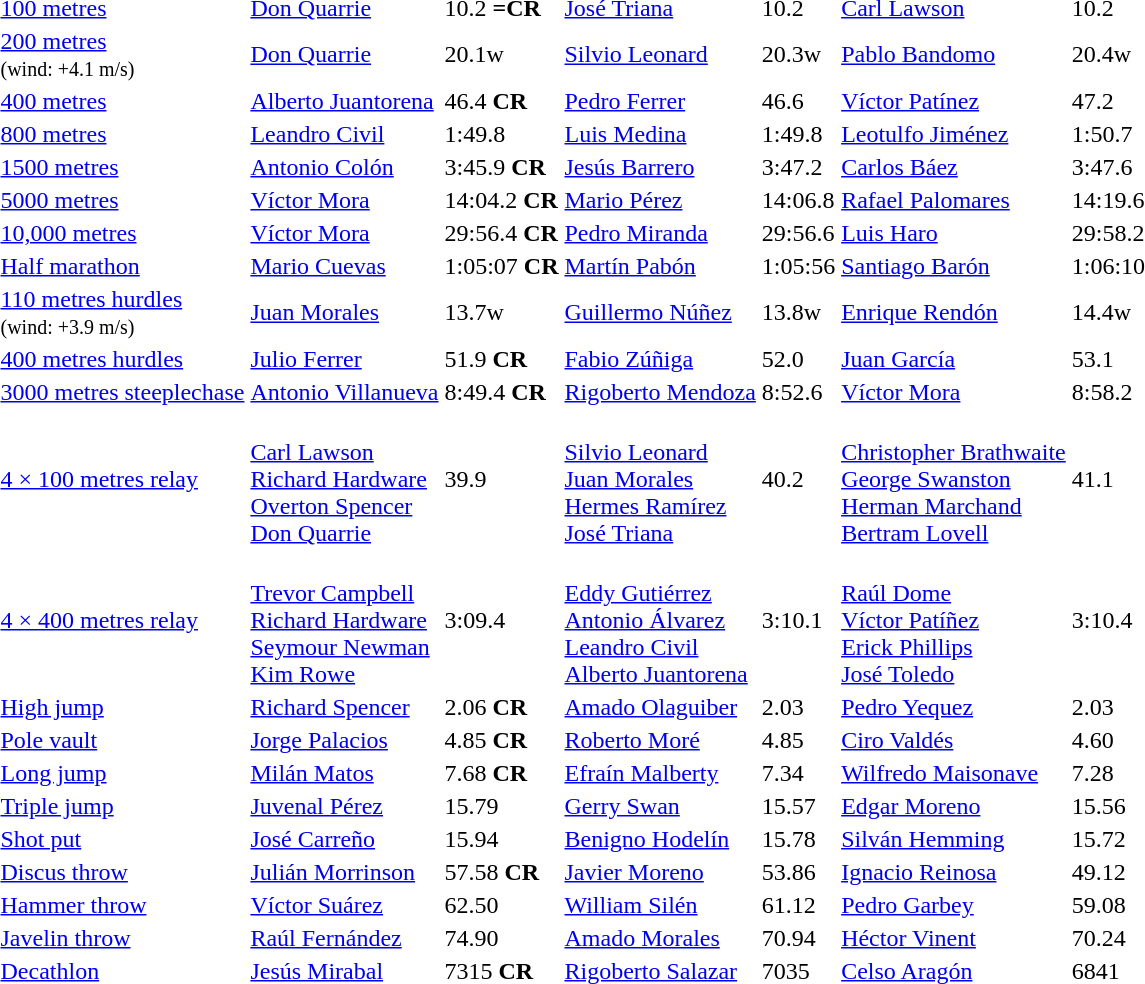<table>
<tr>
<td><a href='#'>100 metres</a></td>
<td><a href='#'>Don Quarrie</a><br> </td>
<td>10.2 <strong>=CR</strong></td>
<td><a href='#'>José Triana</a><br> </td>
<td>10.2</td>
<td><a href='#'>Carl Lawson</a><br> </td>
<td>10.2</td>
</tr>
<tr>
<td><a href='#'>200 metres</a><br><small>(wind: +4.1 m/s)</small></td>
<td><a href='#'>Don Quarrie</a><br> </td>
<td>20.1w</td>
<td><a href='#'>Silvio Leonard</a><br> </td>
<td>20.3w</td>
<td><a href='#'>Pablo Bandomo</a><br> </td>
<td>20.4w</td>
</tr>
<tr>
<td><a href='#'>400 metres</a></td>
<td><a href='#'>Alberto Juantorena</a><br> </td>
<td>46.4 <strong>CR</strong></td>
<td><a href='#'>Pedro Ferrer</a><br> </td>
<td>46.6</td>
<td><a href='#'>Víctor Patínez</a><br> </td>
<td>47.2</td>
</tr>
<tr>
<td><a href='#'>800 metres</a></td>
<td><a href='#'>Leandro Civil</a><br> </td>
<td>1:49.8</td>
<td><a href='#'>Luis Medina</a><br> </td>
<td>1:49.8</td>
<td><a href='#'>Leotulfo Jiménez</a><br> </td>
<td>1:50.7</td>
</tr>
<tr>
<td><a href='#'>1500 metres</a></td>
<td><a href='#'>Antonio Colón</a><br> </td>
<td>3:45.9 <strong>CR</strong></td>
<td><a href='#'>Jesús Barrero</a><br> </td>
<td>3:47.2</td>
<td><a href='#'>Carlos Báez</a><br> </td>
<td>3:47.6</td>
</tr>
<tr>
<td><a href='#'>5000 metres</a></td>
<td><a href='#'>Víctor Mora</a><br> </td>
<td>14:04.2 <strong>CR</strong></td>
<td><a href='#'>Mario Pérez</a><br> </td>
<td>14:06.8</td>
<td><a href='#'>Rafael Palomares</a><br> </td>
<td>14:19.6</td>
</tr>
<tr>
<td><a href='#'>10,000 metres</a></td>
<td><a href='#'>Víctor Mora</a><br> </td>
<td>29:56.4 <strong>CR</strong></td>
<td><a href='#'>Pedro Miranda</a><br> </td>
<td>29:56.6</td>
<td><a href='#'>Luis Haro</a><br> </td>
<td>29:58.2</td>
</tr>
<tr>
<td><a href='#'>Half marathon</a></td>
<td><a href='#'>Mario Cuevas</a><br> </td>
<td>1:05:07 <strong>CR</strong></td>
<td><a href='#'>Martín Pabón</a><br> </td>
<td>1:05:56</td>
<td><a href='#'>Santiago Barón</a><br> </td>
<td>1:06:10</td>
</tr>
<tr>
<td><a href='#'>110 metres hurdles</a><br><small>(wind: +3.9 m/s)</small></td>
<td><a href='#'>Juan Morales</a><br> </td>
<td>13.7w</td>
<td><a href='#'>Guillermo Núñez</a><br> </td>
<td>13.8w</td>
<td><a href='#'>Enrique Rendón</a><br> </td>
<td>14.4w</td>
</tr>
<tr>
<td><a href='#'>400 metres hurdles</a></td>
<td><a href='#'>Julio Ferrer</a><br> </td>
<td>51.9 <strong>CR</strong></td>
<td><a href='#'>Fabio Zúñiga</a><br> </td>
<td>52.0</td>
<td><a href='#'>Juan García</a><br> </td>
<td>53.1</td>
</tr>
<tr>
<td><a href='#'>3000 metres steeplechase</a></td>
<td><a href='#'>Antonio Villanueva</a><br> </td>
<td>8:49.4 <strong>CR</strong></td>
<td><a href='#'>Rigoberto Mendoza</a><br> </td>
<td>8:52.6</td>
<td><a href='#'>Víctor Mora</a><br> </td>
<td>8:58.2</td>
</tr>
<tr>
<td><a href='#'>4 × 100 metres relay</a></td>
<td><br><a href='#'>Carl Lawson</a><br><a href='#'>Richard Hardware</a><br><a href='#'>Overton Spencer</a><br><a href='#'>Don Quarrie</a></td>
<td>39.9</td>
<td><br><a href='#'>Silvio Leonard</a><br><a href='#'>Juan Morales</a><br><a href='#'>Hermes Ramírez</a><br><a href='#'>José Triana</a></td>
<td>40.2</td>
<td><br><a href='#'>Christopher Brathwaite</a><br><a href='#'>George Swanston</a><br><a href='#'>Herman Marchand</a><br><a href='#'>Bertram Lovell</a></td>
<td>41.1</td>
</tr>
<tr>
<td><a href='#'>4 × 400 metres relay</a></td>
<td><br><a href='#'>Trevor Campbell</a><br><a href='#'>Richard Hardware</a><br><a href='#'>Seymour Newman</a><br><a href='#'>Kim Rowe</a></td>
<td>3:09.4</td>
<td><br><a href='#'>Eddy Gutiérrez</a><br><a href='#'>Antonio Álvarez</a><br><a href='#'>Leandro Civil</a><br><a href='#'>Alberto Juantorena</a></td>
<td>3:10.1</td>
<td><br><a href='#'>Raúl Dome</a><br><a href='#'>Víctor Patíñez</a><br><a href='#'>Erick Phillips</a><br><a href='#'>José Toledo</a></td>
<td>3:10.4</td>
</tr>
<tr>
<td><a href='#'>High jump</a></td>
<td><a href='#'>Richard Spencer</a><br> </td>
<td>2.06 <strong>CR</strong></td>
<td><a href='#'>Amado Olaguiber</a><br> </td>
<td>2.03</td>
<td><a href='#'>Pedro Yequez</a><br> </td>
<td>2.03</td>
</tr>
<tr>
<td><a href='#'>Pole vault</a></td>
<td><a href='#'>Jorge Palacios</a><br> </td>
<td>4.85 <strong>CR</strong></td>
<td><a href='#'>Roberto Moré</a><br> </td>
<td>4.85</td>
<td><a href='#'>Ciro Valdés</a><br> </td>
<td>4.60</td>
</tr>
<tr>
<td><a href='#'>Long jump</a></td>
<td><a href='#'>Milán Matos</a><br> </td>
<td>7.68 <strong>CR</strong></td>
<td><a href='#'>Efraín Malberty</a><br> </td>
<td>7.34</td>
<td><a href='#'>Wilfredo Maisonave</a><br> </td>
<td>7.28</td>
</tr>
<tr>
<td><a href='#'>Triple jump</a></td>
<td><a href='#'>Juvenal Pérez</a><br> </td>
<td>15.79</td>
<td><a href='#'>Gerry Swan</a><br> </td>
<td>15.57</td>
<td><a href='#'>Edgar Moreno</a><br> </td>
<td>15.56</td>
</tr>
<tr>
<td><a href='#'>Shot put</a></td>
<td><a href='#'>José Carreño</a><br> </td>
<td>15.94</td>
<td><a href='#'>Benigno Hodelín</a><br> </td>
<td>15.78</td>
<td><a href='#'>Silván Hemming</a><br> </td>
<td>15.72</td>
</tr>
<tr>
<td><a href='#'>Discus throw</a></td>
<td><a href='#'>Julián Morrinson</a><br> </td>
<td>57.58 <strong>CR</strong></td>
<td><a href='#'>Javier Moreno</a><br> </td>
<td>53.86</td>
<td><a href='#'>Ignacio Reinosa</a><br> </td>
<td>49.12</td>
</tr>
<tr>
<td><a href='#'>Hammer throw</a></td>
<td><a href='#'>Víctor Suárez</a><br> </td>
<td>62.50</td>
<td><a href='#'>William Silén</a><br> </td>
<td>61.12</td>
<td><a href='#'>Pedro Garbey</a><br> </td>
<td>59.08</td>
</tr>
<tr>
<td><a href='#'>Javelin throw</a></td>
<td><a href='#'>Raúl Fernández</a><br> </td>
<td>74.90</td>
<td><a href='#'>Amado Morales</a><br> </td>
<td>70.94</td>
<td><a href='#'>Héctor Vinent</a><br> </td>
<td>70.24</td>
</tr>
<tr>
<td><a href='#'>Decathlon</a></td>
<td><a href='#'>Jesús Mirabal</a><br> </td>
<td>7315 <strong>CR</strong></td>
<td><a href='#'>Rigoberto Salazar</a><br> </td>
<td>7035</td>
<td><a href='#'>Celso Aragón</a><br> </td>
<td>6841</td>
</tr>
</table>
